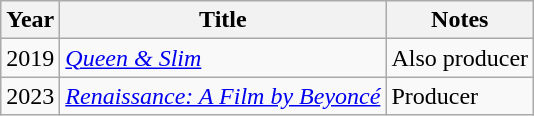<table class="wikitable sortable">
<tr>
<th>Year</th>
<th>Title</th>
<th>Notes</th>
</tr>
<tr>
<td>2019</td>
<td><em><a href='#'>Queen & Slim</a></em></td>
<td>Also producer</td>
</tr>
<tr>
<td>2023</td>
<td><em><a href='#'>Renaissance: A Film by Beyoncé</a></em></td>
<td>Producer</td>
</tr>
</table>
